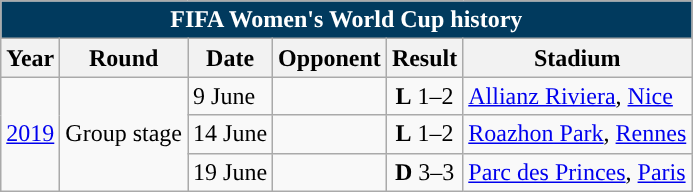<table class="wikitable" style="text-align: center;font-size:100%;">
<tr>
<th colspan=6 style="background: #013A5E; color: #FFFFFF;">FIFA Women's World Cup history</th>
</tr>
<tr>
<th>Year</th>
<th>Round</th>
<th>Date</th>
<th>Opponent</th>
<th>Result</th>
<th>Stadium</th>
</tr>
<tr>
<td rowspan=3> <a href='#'>2019</a></td>
<td rowspan=3>Group stage</td>
<td align="left">9 June</td>
<td align="left"></td>
<td><strong>L</strong> 1–2</td>
<td align="left"><a href='#'>Allianz Riviera</a>, <a href='#'>Nice</a></td>
</tr>
<tr>
<td align="left">14 June</td>
<td align="left"></td>
<td><strong>L</strong> 1–2</td>
<td align="left"><a href='#'>Roazhon Park</a>, <a href='#'>Rennes</a></td>
</tr>
<tr>
<td align="left">19 June</td>
<td align="left"></td>
<td><strong>D</strong> 3–3</td>
<td align="left"><a href='#'>Parc des Princes</a>, <a href='#'>Paris</a></td>
</tr>
</table>
